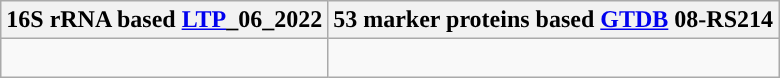<table class="wikitable">
<tr>
<th colspan=1>16S rRNA based <a href='#'>LTP</a>_06_2022</th>
<th colspan=1>53 marker proteins based <a href='#'>GTDB</a> 08-RS214</th>
</tr>
<tr>
<td style="vertical-align:top"><br></td>
<td><br></td>
</tr>
</table>
